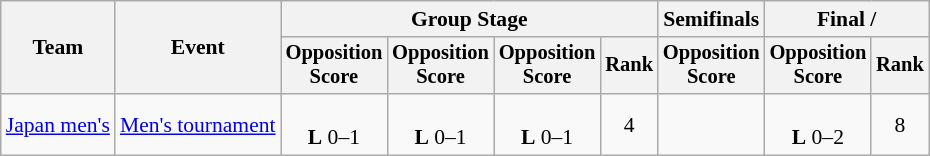<table class="wikitable" style="font-size:90%;text-align:center">
<tr>
<th rowspan="2">Team</th>
<th rowspan="2">Event</th>
<th colspan="4">Group Stage</th>
<th>Semifinals</th>
<th colspan="2">Final / </th>
</tr>
<tr style="font-size:95%">
<th>Opposition<br>Score</th>
<th>Opposition<br>Score</th>
<th>Opposition<br>Score</th>
<th>Rank</th>
<th>Opposition<br>Score</th>
<th>Opposition<br>Score</th>
<th>Rank</th>
</tr>
<tr>
<td align=left><a href='#'>Japan men's</a></td>
<td align=left><a href='#'>Men's tournament</a></td>
<td><br><strong>L</strong> 0–1</td>
<td><br><strong>L</strong> 0–1</td>
<td><br><strong>L</strong> 0–1</td>
<td>4</td>
<td></td>
<td><br><strong>L</strong> 0–2</td>
<td>8</td>
</tr>
</table>
